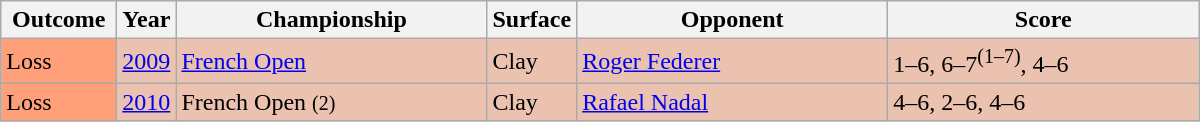<table class=wikitable>
<tr>
<th width=70>Outcome</th>
<th>Year</th>
<th width=200>Championship</th>
<th>Surface</th>
<th width=200>Opponent</th>
<th width=200>Score</th>
</tr>
<tr bgcolor=ebc2af>
<td bgcolor=ffa07a>Loss</td>
<td><a href='#'>2009</a></td>
<td><a href='#'>French Open</a></td>
<td>Clay</td>
<td> <a href='#'>Roger Federer</a></td>
<td>1–6, 6–7<sup>(1–7)</sup>, 4–6</td>
</tr>
<tr bgcolor=ebc2af>
<td bgcolor=ffa07a>Loss</td>
<td><a href='#'>2010</a></td>
<td>French Open <small>(2)</small></td>
<td>Clay</td>
<td> <a href='#'>Rafael Nadal</a></td>
<td>4–6, 2–6, 4–6</td>
</tr>
</table>
